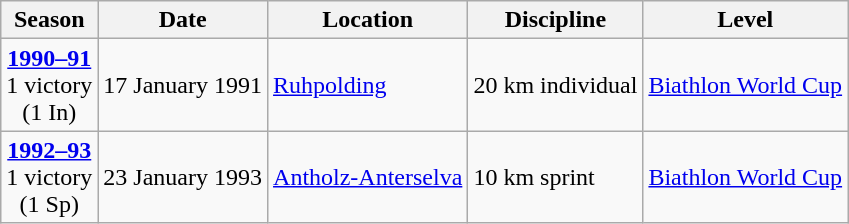<table class="wikitable">
<tr>
<th>Season</th>
<th>Date</th>
<th>Location</th>
<th>Discipline</th>
<th>Level</th>
</tr>
<tr>
<td rowspan="1" style="text-align:center;"><strong><a href='#'>1990–91</a></strong> <br> 1 victory <br> (1 In)</td>
<td>17 January 1991</td>
<td> <a href='#'>Ruhpolding</a></td>
<td>20 km individual</td>
<td><a href='#'>Biathlon World Cup</a></td>
</tr>
<tr>
<td rowspan="1" style="text-align:center;"><strong><a href='#'>1992–93</a></strong> <br> 1 victory <br> (1 Sp)</td>
<td>23 January 1993</td>
<td> <a href='#'>Antholz-Anterselva</a></td>
<td>10 km sprint</td>
<td><a href='#'>Biathlon World Cup</a></td>
</tr>
</table>
